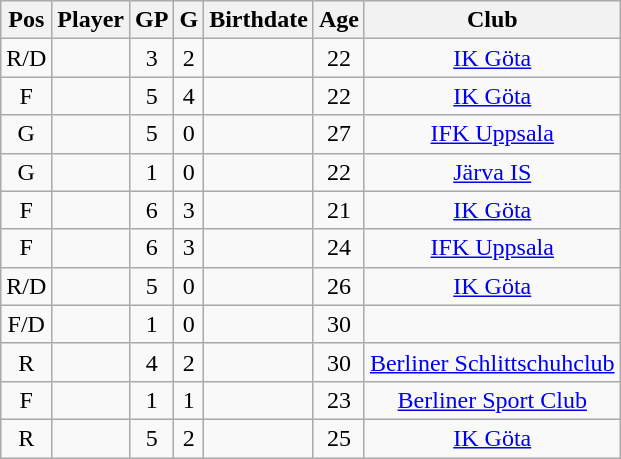<table width=auto class="wikitable sortable" style="text-align:center;">
<tr>
<th>Pos</th>
<th>Player</th>
<th>GP</th>
<th>G</th>
<th>Birthdate</th>
<th>Age</th>
<th>Club</th>
</tr>
<tr>
<td>R/D</td>
<td align="left"></td>
<td>3</td>
<td>2</td>
<td align="right"></td>
<td>22</td>
<td><a href='#'>IK Göta</a></td>
</tr>
<tr>
<td>F</td>
<td align="left"></td>
<td>5</td>
<td>4</td>
<td align="right"></td>
<td>22</td>
<td><a href='#'>IK Göta</a></td>
</tr>
<tr>
<td>G</td>
<td align="left"></td>
<td>5</td>
<td>0</td>
<td align="right"></td>
<td>27</td>
<td><a href='#'>IFK Uppsala</a></td>
</tr>
<tr>
<td>G</td>
<td align="left"></td>
<td>1</td>
<td>0</td>
<td align="right"></td>
<td>22</td>
<td><a href='#'>Järva IS</a></td>
</tr>
<tr>
<td>F</td>
<td align="left"></td>
<td>6</td>
<td>3</td>
<td align="right"></td>
<td>21</td>
<td><a href='#'>IK Göta</a></td>
</tr>
<tr>
<td>F</td>
<td align="left"></td>
<td>6</td>
<td>3</td>
<td align="right"></td>
<td>24</td>
<td><a href='#'>IFK Uppsala</a></td>
</tr>
<tr>
<td>R/D</td>
<td align="left"></td>
<td>5</td>
<td>0</td>
<td align="right"></td>
<td>26</td>
<td><a href='#'>IK Göta</a></td>
</tr>
<tr>
<td>F/D</td>
<td align="left"></td>
<td>1</td>
<td>0</td>
<td align="right"></td>
<td>30</td>
<td></td>
</tr>
<tr>
<td>R</td>
<td align="left"></td>
<td>4</td>
<td>2</td>
<td align="right"></td>
<td>30</td>
<td><a href='#'>Berliner Schlittschuhclub</a></td>
</tr>
<tr>
<td>F</td>
<td align="left"></td>
<td>1</td>
<td>1</td>
<td align="right"></td>
<td>23</td>
<td><a href='#'>Berliner Sport Club</a></td>
</tr>
<tr>
<td>R</td>
<td align="left"></td>
<td>5</td>
<td>2</td>
<td align="right"></td>
<td>25</td>
<td><a href='#'>IK Göta</a></td>
</tr>
</table>
